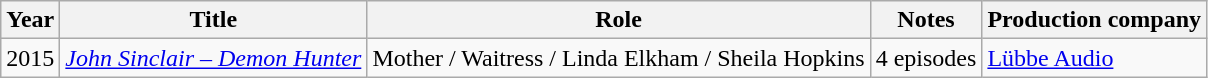<table class="wikitable sortable">
<tr>
<th>Year</th>
<th>Title</th>
<th>Role</th>
<th>Notes</th>
<th>Production company</th>
</tr>
<tr>
<td>2015</td>
<td><em><a href='#'>John Sinclair – Demon Hunter</a></em></td>
<td>Mother / Waitress / Linda Elkham / Sheila Hopkins</td>
<td>4 episodes</td>
<td><a href='#'>Lübbe Audio</a></td>
</tr>
</table>
